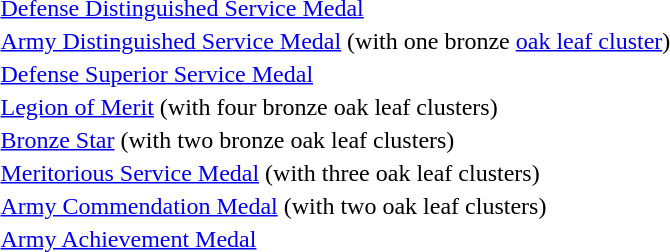<table>
<tr>
<td></td>
<td><a href='#'>Defense Distinguished Service Medal</a></td>
</tr>
<tr>
<td></td>
<td><a href='#'>Army Distinguished Service Medal</a> (with one bronze <a href='#'>oak leaf cluster</a>)</td>
</tr>
<tr>
<td></td>
<td><a href='#'>Defense Superior Service Medal</a></td>
</tr>
<tr>
<td></td>
<td><a href='#'>Legion of Merit</a> (with four bronze oak leaf clusters)</td>
</tr>
<tr>
<td></td>
<td><a href='#'>Bronze Star</a> (with two bronze oak leaf clusters)</td>
</tr>
<tr>
<td></td>
<td><a href='#'>Meritorious Service Medal</a> (with three oak leaf clusters)</td>
</tr>
<tr>
<td></td>
<td><a href='#'>Army Commendation Medal</a> (with two oak leaf clusters)</td>
</tr>
<tr>
<td></td>
<td><a href='#'>Army Achievement Medal</a></td>
</tr>
</table>
